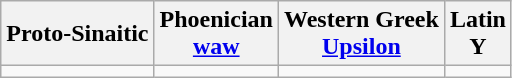<table class="wikitable" style="text-align: center;">
<tr>
<th>Proto-Sinaitic</th>
<th>Phoenician<br><a href='#'>waw</a></th>
<th>Western Greek<br><a href='#'>Upsilon</a></th>
<th>Latin<br>Y</th>
</tr>
<tr>
<td></td>
<td></td>
<td></td>
<td></td>
</tr>
</table>
